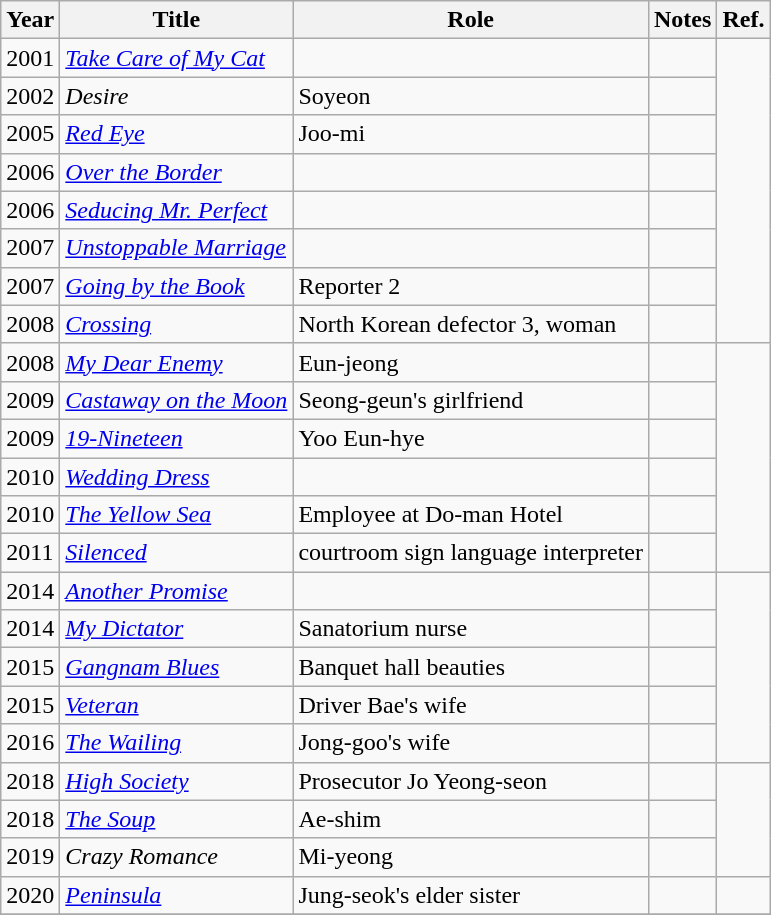<table class="wikitable sortable">
<tr>
<th>Year</th>
<th>Title</th>
<th>Role</th>
<th class="unsortable">Notes</th>
<th class="unsortable">Ref.</th>
</tr>
<tr>
<td>2001</td>
<td><em><a href='#'>Take Care of My Cat</a></em></td>
<td></td>
<td></td>
<td rowspan=8></td>
</tr>
<tr>
<td>2002</td>
<td><em>Desire</em></td>
<td>Soyeon</td>
<td></td>
</tr>
<tr>
<td>2005</td>
<td><em><a href='#'>Red Eye</a></em></td>
<td>Joo-mi</td>
<td></td>
</tr>
<tr>
<td>2006</td>
<td><em><a href='#'>Over the Border</a></em></td>
<td></td>
<td></td>
</tr>
<tr>
<td>2006</td>
<td><em><a href='#'>Seducing Mr. Perfect</a></em></td>
<td></td>
<td></td>
</tr>
<tr>
<td>2007</td>
<td><em><a href='#'>Unstoppable Marriage</a></em></td>
<td></td>
<td></td>
</tr>
<tr>
<td>2007</td>
<td><em><a href='#'>Going by the Book</a></em></td>
<td>Reporter 2</td>
<td></td>
</tr>
<tr>
<td>2008</td>
<td><em><a href='#'>Crossing</a></em></td>
<td>North Korean defector 3, woman</td>
<td></td>
</tr>
<tr>
<td>2008</td>
<td><em><a href='#'>My Dear Enemy</a></em></td>
<td>Eun-jeong</td>
<td></td>
<td rowspan=6></td>
</tr>
<tr>
<td>2009</td>
<td><em><a href='#'>Castaway on the Moon</a></em></td>
<td>Seong-geun's girlfriend</td>
<td></td>
</tr>
<tr>
<td>2009</td>
<td><em><a href='#'>19-Nineteen</a></em></td>
<td>Yoo Eun-hye</td>
<td></td>
</tr>
<tr>
<td>2010</td>
<td><em><a href='#'>Wedding Dress</a></em></td>
<td></td>
<td></td>
</tr>
<tr>
<td>2010</td>
<td><em><a href='#'>The Yellow Sea</a></em></td>
<td>Employee at Do-man Hotel</td>
<td></td>
</tr>
<tr>
<td>2011</td>
<td><em><a href='#'>Silenced</a></em></td>
<td>courtroom sign language interpreter</td>
<td></td>
</tr>
<tr>
<td>2014</td>
<td><em><a href='#'>Another Promise</a></em></td>
<td></td>
<td></td>
<td rowspan=5></td>
</tr>
<tr>
<td>2014</td>
<td><em><a href='#'>My Dictator</a></em></td>
<td>Sanatorium nurse</td>
<td></td>
</tr>
<tr>
<td>2015</td>
<td><em><a href='#'>Gangnam Blues</a></em></td>
<td>Banquet hall beauties</td>
<td></td>
</tr>
<tr>
<td>2015</td>
<td><em><a href='#'>Veteran</a></em></td>
<td>Driver Bae's wife</td>
<td></td>
</tr>
<tr>
<td>2016</td>
<td><em><a href='#'>The Wailing</a></em></td>
<td>Jong-goo's wife</td>
<td></td>
</tr>
<tr>
<td>2018</td>
<td><em><a href='#'>High Society</a></em></td>
<td>Prosecutor Jo Yeong-seon</td>
<td></td>
<td rowspan=3></td>
</tr>
<tr>
<td>2018</td>
<td><em><a href='#'>The Soup</a></em></td>
<td>Ae-shim</td>
<td></td>
</tr>
<tr>
<td>2019</td>
<td><em>Crazy Romance</em></td>
<td>Mi-yeong</td>
<td></td>
</tr>
<tr>
<td>2020</td>
<td><em><a href='#'>Peninsula</a></em></td>
<td>Jung-seok's elder sister</td>
<td></td>
<td></td>
</tr>
<tr>
</tr>
</table>
